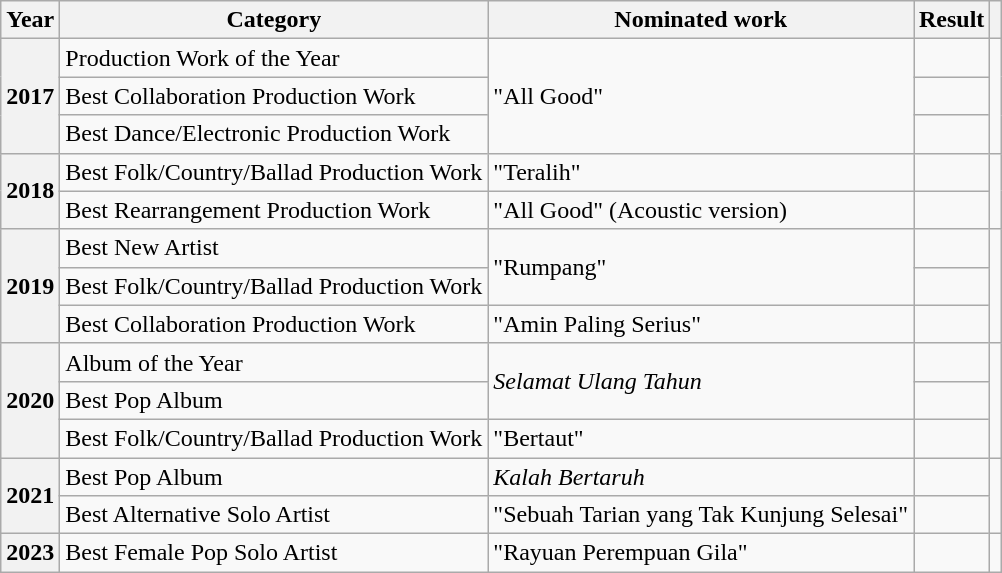<table class="wikitable plainrowheaders">
<tr>
<th>Year</th>
<th>Category</th>
<th>Nominated work</th>
<th>Result</th>
<th></th>
</tr>
<tr>
<th scope="row" rowspan="3">2017</th>
<td>Production Work of the Year</td>
<td rowspan="3">"All Good" </td>
<td></td>
<td align="center" rowspan="3"></td>
</tr>
<tr>
<td>Best Collaboration Production Work</td>
<td></td>
</tr>
<tr>
<td>Best Dance/Electronic Production Work</td>
<td></td>
</tr>
<tr>
<th scope="row" rowspan="2">2018</th>
<td>Best Folk/Country/Ballad Production Work</td>
<td>"Teralih" </td>
<td></td>
<td align="center" rowspan="2"></td>
</tr>
<tr>
<td>Best Rearrangement Production Work</td>
<td>"All Good" (Acoustic version) </td>
<td></td>
</tr>
<tr>
<th scope="row" rowspan="3">2019</th>
<td>Best New Artist</td>
<td rowspan="2">"Rumpang"</td>
<td></td>
<td align="center" rowspan="3"></td>
</tr>
<tr>
<td>Best Folk/Country/Ballad Production Work</td>
<td></td>
</tr>
<tr>
<td>Best Collaboration Production Work</td>
<td>"Amin Paling Serius" </td>
<td></td>
</tr>
<tr>
<th scope="row" rowspan="3">2020</th>
<td>Album of the Year</td>
<td rowspan="2"><em>Selamat Ulang Tahun</em></td>
<td></td>
<td align="center" rowspan="3"></td>
</tr>
<tr>
<td>Best Pop Album</td>
<td></td>
</tr>
<tr>
<td>Best Folk/Country/Ballad Production Work</td>
<td>"Bertaut"</td>
<td></td>
</tr>
<tr>
<th scope="row" rowspan="2">2021</th>
<td>Best Pop Album</td>
<td><em>Kalah Bertaruh</em></td>
<td></td>
<td align="center" rowspan="2"></td>
</tr>
<tr>
<td>Best Alternative Solo Artist</td>
<td>"Sebuah Tarian yang Tak Kunjung Selesai"</td>
<td></td>
</tr>
<tr>
<th scope="row">2023</th>
<td>Best Female Pop Solo Artist</td>
<td>"Rayuan Perempuan Gila"</td>
<td></td>
<td align="center"></td>
</tr>
</table>
